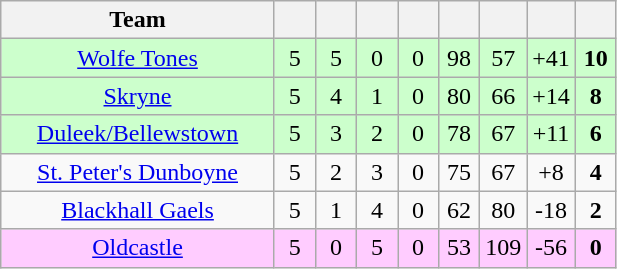<table class="wikitable" style="text-align:center">
<tr>
<th style="width:175px;">Team</th>
<th width="20"></th>
<th width="20"></th>
<th width="20"></th>
<th width="20"></th>
<th width="20"></th>
<th width="20"></th>
<th width="20"></th>
<th width="20"></th>
</tr>
<tr style="background:#cfc;">
<td><a href='#'>Wolfe Tones</a></td>
<td>5</td>
<td>5</td>
<td>0</td>
<td>0</td>
<td>98</td>
<td>57</td>
<td>+41</td>
<td><strong>10</strong></td>
</tr>
<tr style="background:#cfc;">
<td><a href='#'>Skryne</a></td>
<td>5</td>
<td>4</td>
<td>1</td>
<td>0</td>
<td>80</td>
<td>66</td>
<td>+14</td>
<td><strong>8</strong></td>
</tr>
<tr style="background:#cfc;">
<td><a href='#'>Duleek/Bellewstown</a></td>
<td>5</td>
<td>3</td>
<td>2</td>
<td>0</td>
<td>78</td>
<td>67</td>
<td>+11</td>
<td><strong>6</strong></td>
</tr>
<tr>
<td><a href='#'>St. Peter's Dunboyne</a></td>
<td>5</td>
<td>2</td>
<td>3</td>
<td>0</td>
<td>75</td>
<td>67</td>
<td>+8</td>
<td><strong>4</strong></td>
</tr>
<tr>
<td><a href='#'>Blackhall Gaels</a></td>
<td>5</td>
<td>1</td>
<td>4</td>
<td>0</td>
<td>62</td>
<td>80</td>
<td>-18</td>
<td><strong>2</strong></td>
</tr>
<tr style="background:#fcf;">
<td><a href='#'>Oldcastle</a></td>
<td>5</td>
<td>0</td>
<td>5</td>
<td>0</td>
<td>53</td>
<td>109</td>
<td>-56</td>
<td><strong>0</strong></td>
</tr>
</table>
